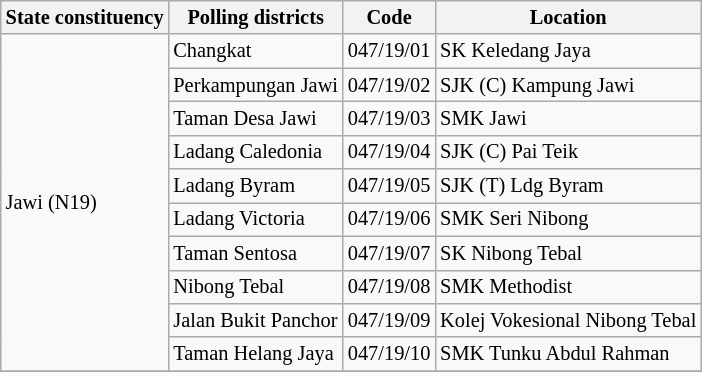<table class="wikitable sortable mw-collapsible" style="white-space:nowrap;font-size:85%">
<tr>
<th>State constituency</th>
<th>Polling districts</th>
<th>Code</th>
<th>Location</th>
</tr>
<tr>
<td rowspan="10">Jawi (N19)</td>
<td>Changkat</td>
<td>047/19/01</td>
<td>SK Keledang Jaya</td>
</tr>
<tr>
<td>Perkampungan Jawi</td>
<td>047/19/02</td>
<td>SJK (C) Kampung Jawi</td>
</tr>
<tr>
<td>Taman Desa Jawi</td>
<td>047/19/03</td>
<td>SMK Jawi</td>
</tr>
<tr>
<td>Ladang Caledonia</td>
<td>047/19/04</td>
<td>SJK (C) Pai Teik</td>
</tr>
<tr>
<td>Ladang Byram</td>
<td>047/19/05</td>
<td>SJK (T) Ldg Byram</td>
</tr>
<tr>
<td>Ladang Victoria</td>
<td>047/19/06</td>
<td>SMK Seri Nibong</td>
</tr>
<tr>
<td>Taman Sentosa</td>
<td>047/19/07</td>
<td>SK Nibong Tebal</td>
</tr>
<tr>
<td>Nibong Tebal</td>
<td>047/19/08</td>
<td>SMK Methodist</td>
</tr>
<tr>
<td>Jalan Bukit Panchor</td>
<td>047/19/09</td>
<td>Kolej Vokesional Nibong Tebal</td>
</tr>
<tr>
<td>Taman Helang Jaya</td>
<td>047/19/10</td>
<td>SMK Tunku Abdul Rahman</td>
</tr>
<tr>
</tr>
</table>
